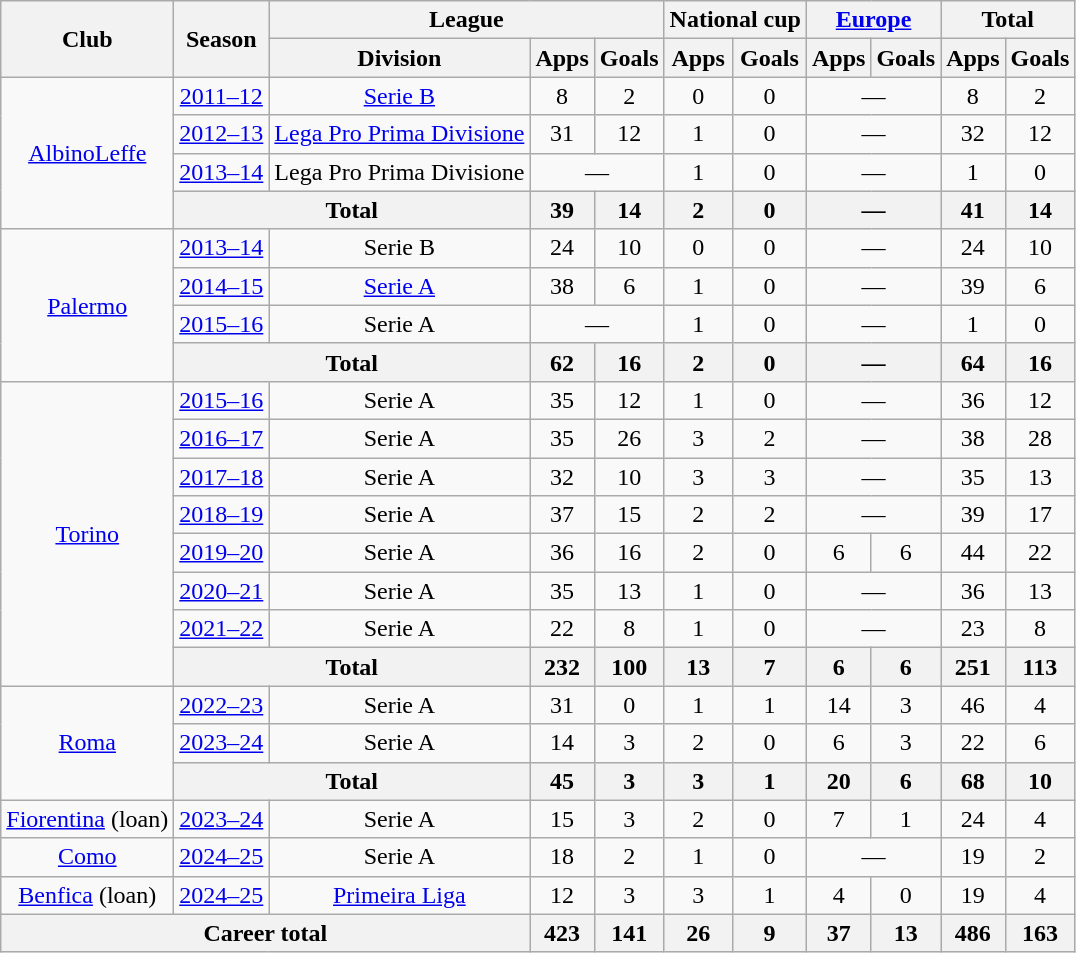<table class="wikitable" style="text-align:center">
<tr>
<th rowspan="2">Club</th>
<th rowspan="2">Season</th>
<th colspan="3">League</th>
<th colspan="2">National cup</th>
<th colspan="2"><a href='#'>Europe</a></th>
<th colspan="2">Total</th>
</tr>
<tr>
<th>Division</th>
<th>Apps</th>
<th>Goals</th>
<th>Apps</th>
<th>Goals</th>
<th>Apps</th>
<th>Goals</th>
<th>Apps</th>
<th>Goals</th>
</tr>
<tr>
<td rowspan="4"><a href='#'>AlbinoLeffe</a></td>
<td><a href='#'>2011–12</a></td>
<td><a href='#'>Serie B</a></td>
<td>8</td>
<td>2</td>
<td>0</td>
<td>0</td>
<td colspan="2">—</td>
<td>8</td>
<td>2</td>
</tr>
<tr>
<td><a href='#'>2012–13</a></td>
<td><a href='#'>Lega Pro Prima Divisione</a></td>
<td>31</td>
<td>12</td>
<td>1</td>
<td>0</td>
<td colspan="2">—</td>
<td>32</td>
<td>12</td>
</tr>
<tr>
<td><a href='#'>2013–14</a></td>
<td>Lega Pro Prima Divisione</td>
<td colspan="2">—</td>
<td>1</td>
<td>0</td>
<td colspan="2">—</td>
<td>1</td>
<td>0</td>
</tr>
<tr>
<th colspan="2">Total</th>
<th>39</th>
<th>14</th>
<th>2</th>
<th>0</th>
<th colspan="2">—</th>
<th>41</th>
<th>14</th>
</tr>
<tr>
<td rowspan="4"><a href='#'>Palermo</a></td>
<td><a href='#'>2013–14</a></td>
<td>Serie B</td>
<td>24</td>
<td>10</td>
<td>0</td>
<td>0</td>
<td colspan="2">—</td>
<td>24</td>
<td>10</td>
</tr>
<tr>
<td><a href='#'>2014–15</a></td>
<td><a href='#'>Serie A</a></td>
<td>38</td>
<td>6</td>
<td>1</td>
<td>0</td>
<td colspan="2">—</td>
<td>39</td>
<td>6</td>
</tr>
<tr>
<td><a href='#'>2015–16</a></td>
<td>Serie A</td>
<td colspan="2">—</td>
<td>1</td>
<td>0</td>
<td colspan="2">—</td>
<td>1</td>
<td>0</td>
</tr>
<tr>
<th colspan="2">Total</th>
<th>62</th>
<th>16</th>
<th>2</th>
<th>0</th>
<th colspan="2">—</th>
<th>64</th>
<th>16</th>
</tr>
<tr>
<td rowspan="8"><a href='#'>Torino</a></td>
<td><a href='#'>2015–16</a></td>
<td>Serie A</td>
<td>35</td>
<td>12</td>
<td>1</td>
<td>0</td>
<td colspan="2">—</td>
<td>36</td>
<td>12</td>
</tr>
<tr>
<td><a href='#'>2016–17</a></td>
<td>Serie A</td>
<td>35</td>
<td>26</td>
<td>3</td>
<td>2</td>
<td colspan="2">—</td>
<td>38</td>
<td>28</td>
</tr>
<tr>
<td><a href='#'>2017–18</a></td>
<td>Serie A</td>
<td>32</td>
<td>10</td>
<td>3</td>
<td>3</td>
<td colspan="2">—</td>
<td>35</td>
<td>13</td>
</tr>
<tr>
<td><a href='#'>2018–19</a></td>
<td>Serie A</td>
<td>37</td>
<td>15</td>
<td>2</td>
<td>2</td>
<td colspan="2">—</td>
<td>39</td>
<td>17</td>
</tr>
<tr>
<td><a href='#'>2019–20</a></td>
<td>Serie A</td>
<td>36</td>
<td>16</td>
<td>2</td>
<td>0</td>
<td>6</td>
<td>6</td>
<td>44</td>
<td>22</td>
</tr>
<tr>
<td><a href='#'>2020–21</a></td>
<td>Serie A</td>
<td>35</td>
<td>13</td>
<td>1</td>
<td>0</td>
<td colspan="2">—</td>
<td>36</td>
<td>13</td>
</tr>
<tr>
<td><a href='#'>2021–22</a></td>
<td>Serie A</td>
<td>22</td>
<td>8</td>
<td>1</td>
<td>0</td>
<td colspan="2">—</td>
<td>23</td>
<td>8</td>
</tr>
<tr>
<th colspan="2">Total</th>
<th>232</th>
<th>100</th>
<th>13</th>
<th>7</th>
<th>6</th>
<th>6</th>
<th>251</th>
<th>113</th>
</tr>
<tr>
<td rowspan="3"><a href='#'>Roma</a></td>
<td><a href='#'>2022–23</a></td>
<td>Serie A</td>
<td>31</td>
<td>0</td>
<td>1</td>
<td>1</td>
<td>14</td>
<td>3</td>
<td>46</td>
<td>4</td>
</tr>
<tr>
<td><a href='#'>2023–24</a></td>
<td>Serie A</td>
<td>14</td>
<td>3</td>
<td>2</td>
<td>0</td>
<td>6</td>
<td>3</td>
<td>22</td>
<td>6</td>
</tr>
<tr>
<th colspan="2">Total</th>
<th>45</th>
<th>3</th>
<th>3</th>
<th>1</th>
<th>20</th>
<th>6</th>
<th>68</th>
<th>10</th>
</tr>
<tr>
<td><a href='#'>Fiorentina</a> (loan)</td>
<td><a href='#'>2023–24</a></td>
<td>Serie A</td>
<td>15</td>
<td>3</td>
<td>2</td>
<td>0</td>
<td>7</td>
<td>1</td>
<td>24</td>
<td>4</td>
</tr>
<tr>
<td><a href='#'>Como</a></td>
<td><a href='#'>2024–25</a></td>
<td>Serie A</td>
<td>18</td>
<td>2</td>
<td>1</td>
<td>0</td>
<td colspan="2">—</td>
<td>19</td>
<td>2</td>
</tr>
<tr>
<td><a href='#'>Benfica</a> (loan)</td>
<td><a href='#'>2024–25</a></td>
<td><a href='#'>Primeira Liga</a></td>
<td>12</td>
<td>3</td>
<td>3</td>
<td>1</td>
<td>4</td>
<td>0</td>
<td>19</td>
<td>4</td>
</tr>
<tr>
<th colspan="3">Career total</th>
<th>423</th>
<th>141</th>
<th>26</th>
<th>9</th>
<th>37</th>
<th>13</th>
<th>486</th>
<th>163</th>
</tr>
</table>
